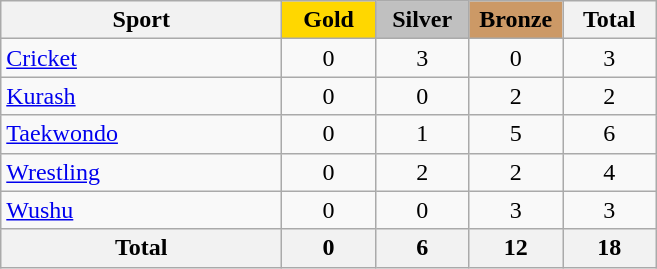<table class="wikitable sortable" style="text-align:center;">
<tr>
<th width=180>Sport</th>
<th scope="col" style="background:gold; width:55px;">Gold</th>
<th scope="col" style="background:silver; width:55px;">Silver</th>
<th scope="col" style="background:#cc9966; width:55px;">Bronze</th>
<th width=55>Total</th>
</tr>
<tr>
<td align=left><a href='#'>Cricket</a></td>
<td>0</td>
<td>3</td>
<td>0</td>
<td>3</td>
</tr>
<tr>
<td align=left><a href='#'>Kurash</a></td>
<td>0</td>
<td>0</td>
<td>2</td>
<td>2</td>
</tr>
<tr>
<td align=left><a href='#'>Taekwondo</a></td>
<td>0</td>
<td>1</td>
<td>5</td>
<td>6</td>
</tr>
<tr>
<td align=left><a href='#'>Wrestling</a></td>
<td>0</td>
<td>2</td>
<td>2</td>
<td>4</td>
</tr>
<tr>
<td align=left><a href='#'>Wushu</a></td>
<td>0</td>
<td>0</td>
<td>3</td>
<td>3</td>
</tr>
<tr class="sortbottom">
<th>Total</th>
<th>0</th>
<th>6</th>
<th>12</th>
<th>18</th>
</tr>
</table>
